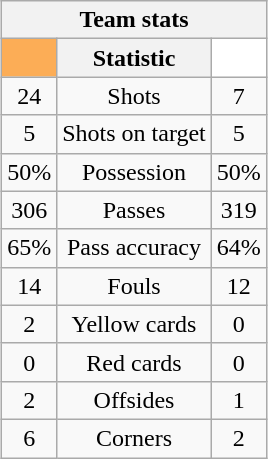<table class="wikitable" style="margin-left: auto; margin-right: auto; border: none; text-align:center;">
<tr>
<th colspan=3>Team stats</th>
</tr>
<tr>
<th style="background: #FCAD56; color: #009E49;"> <a href='#'></a></th>
<th>Statistic</th>
<th style="background: #FFFFFF; color: #e70013;"> <a href='#'></a></th>
</tr>
<tr>
<td>24</td>
<td>Shots</td>
<td>7</td>
</tr>
<tr>
<td>5</td>
<td>Shots on target</td>
<td>5</td>
</tr>
<tr>
<td>50%</td>
<td>Possession</td>
<td>50%</td>
</tr>
<tr>
<td>306</td>
<td>Passes</td>
<td>319</td>
</tr>
<tr>
<td>65%</td>
<td>Pass accuracy</td>
<td>64%</td>
</tr>
<tr>
<td>14</td>
<td>Fouls</td>
<td>12</td>
</tr>
<tr>
<td>2</td>
<td>Yellow cards</td>
<td>0</td>
</tr>
<tr>
<td>0</td>
<td>Red cards</td>
<td>0</td>
</tr>
<tr>
<td>2</td>
<td>Offsides</td>
<td>1</td>
</tr>
<tr>
<td>6</td>
<td>Corners</td>
<td>2</td>
</tr>
</table>
